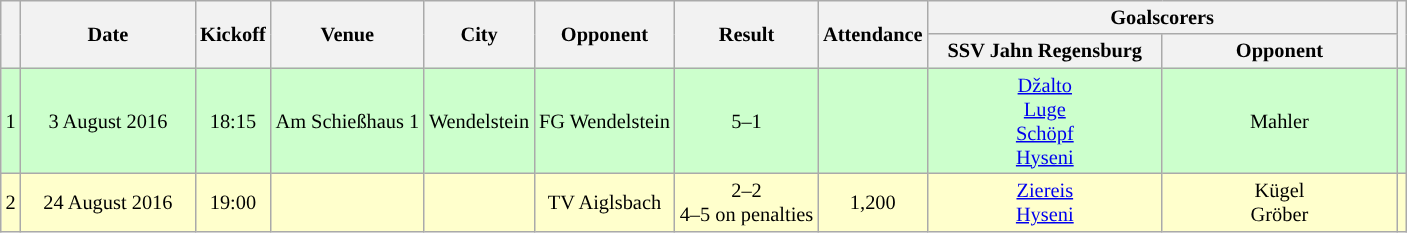<table class="wikitable" Style="text-align: center;font-size:85%">
<tr>
<th rowspan="2"></th>
<th rowspan="2" style="width:110px">Date</th>
<th rowspan="2">Kickoff</th>
<th rowspan="2">Venue</th>
<th rowspan="2">City</th>
<th rowspan="2">Opponent</th>
<th rowspan="2">Result</th>
<th rowspan="2">Attendance</th>
<th colspan="2">Goalscorers</th>
<th rowspan="2"></th>
</tr>
<tr>
<th style="width:150px">SSV Jahn Regensburg</th>
<th style="width:150px">Opponent</th>
</tr>
<tr style="background:#CCFFCC">
<td>1</td>
<td>3 August 2016</td>
<td>18:15</td>
<td>Am Schießhaus 1</td>
<td>Wendelstein</td>
<td>FG Wendelstein</td>
<td>5–1</td>
<td></td>
<td><a href='#'>Džalto</a> <br> <a href='#'>Luge</a> <br> <a href='#'>Schöpf</a> <br> <a href='#'>Hyseni</a> </td>
<td>Mahler </td>
<td></td>
</tr>
<tr style="background:#FFFFCC">
<td>2</td>
<td>24 August 2016</td>
<td>19:00</td>
<td></td>
<td></td>
<td>TV Aiglsbach</td>
<td>2–2<br> 4–5 on penalties</td>
<td>1,200</td>
<td><a href='#'>Ziereis</a> <br> <a href='#'>Hyseni</a> </td>
<td>Kügel <br>  Gröber </td>
<td></td>
</tr>
</table>
